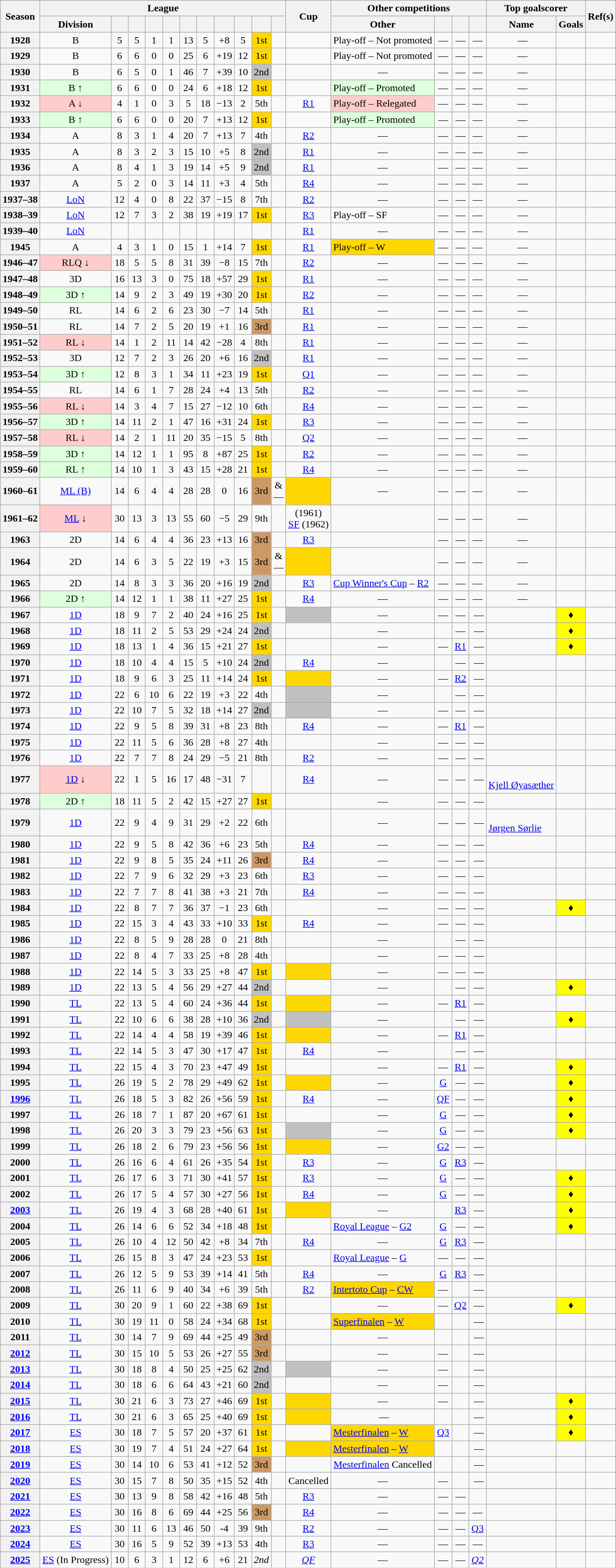<table class="wikitable plainrowheaders sortable" style="text-align:center">
<tr>
<th scope=col rowspan="2">Season</th>
<th scope=col colspan="11" class=unsortable>League</th>
<th scope=col rowspan="2">Cup</th>
<th scope=col colspan="4" class=unsortable>Other competitions</th>
<th scope=col colspan="2" class=unsortable>Top goalscorer</th>
<th scope=col rowspan="2" class=unsortable>Ref(s)</th>
</tr>
<tr>
<th scope=col>Division</th>
<th scope=col width="20"></th>
<th scope=col width="20"></th>
<th scope=col width="20"></th>
<th scope=col width="20"></th>
<th scope=col width="20"></th>
<th scope=col width="20"></th>
<th scope=col width="20"></th>
<th scope=col width="20"></th>
<th scope=col width="20"></th>
<th scope=col></th>
<th scope=col>Other</th>
<th scope=col width="20"></th>
<th scope=col width="20"></th>
<th scope=col width="20"></th>
<th scope=col>Name</th>
<th scope=col>Goals</th>
</tr>
<tr>
<th scope=row align=left>1928</th>
<td>B</td>
<td>5</td>
<td>5</td>
<td>1</td>
<td>1</td>
<td>13</td>
<td align=center>5</td>
<td>+8</td>
<td>5</td>
<td bgcolor=gold>1st</td>
<td></td>
<td></td>
<td align=left>Play-off – Not promoted</td>
<td>—</td>
<td>—</td>
<td>—</td>
<td> —</td>
<td></td>
<td></td>
</tr>
<tr>
<th scope=row align=left>1929</th>
<td>B</td>
<td>6</td>
<td>6</td>
<td>0</td>
<td>0</td>
<td>25</td>
<td align=center>6</td>
<td>+19</td>
<td>12</td>
<td bgcolor=gold>1st</td>
<td></td>
<td></td>
<td align=left>Play-off – Not promoted</td>
<td>—</td>
<td>—</td>
<td>—</td>
<td> —</td>
<td></td>
<td></td>
</tr>
<tr>
<th scope=row align=left>1930</th>
<td>B</td>
<td align=center>6</td>
<td>5</td>
<td>0</td>
<td>1</td>
<td>46</td>
<td align=center>7</td>
<td>+39</td>
<td>10</td>
<td bgcolor=silver>2nd</td>
<td></td>
<td></td>
<td>—</td>
<td>—</td>
<td>—</td>
<td>—</td>
<td> —</td>
<td></td>
<td></td>
</tr>
<tr>
<th scope=row align=left>1931</th>
<td bgcolor="#DDFFDD">B ↑</td>
<td>6</td>
<td>6</td>
<td>0</td>
<td>0</td>
<td>24</td>
<td align=center>6</td>
<td>+18</td>
<td>12</td>
<td bgcolor=gold>1st</td>
<td></td>
<td></td>
<td align=left bgcolor="#DDFFDD">Play-off – Promoted</td>
<td>—</td>
<td>—</td>
<td>—</td>
<td> —</td>
<td></td>
<td></td>
</tr>
<tr>
<th scope=row align=left>1932</th>
<td bgcolor="#FFCCCC">A ↓</td>
<td>4</td>
<td>1</td>
<td>0</td>
<td>3</td>
<td>5</td>
<td align=center>18</td>
<td>−13</td>
<td>2</td>
<td>5th</td>
<td></td>
<td><a href='#'>R1</a></td>
<td align=left bgcolor="#FFCCCC">Play-off – Relegated</td>
<td>—</td>
<td>—</td>
<td>—</td>
<td> —</td>
<td></td>
<td></td>
</tr>
<tr>
<th scope=row align=left>1933</th>
<td bgcolor="#DDFFDD">B ↑</td>
<td>6</td>
<td>6</td>
<td>0</td>
<td>0</td>
<td>20</td>
<td align=center>7</td>
<td>+13</td>
<td>12</td>
<td bgcolor=gold>1st</td>
<td></td>
<td></td>
<td align=left bgcolor="#DDFFDD">Play-off – Promoted</td>
<td>—</td>
<td>—</td>
<td>—</td>
<td> —</td>
<td></td>
<td></td>
</tr>
<tr>
<th scope=row align=left>1934</th>
<td>A</td>
<td>8</td>
<td>3</td>
<td>1</td>
<td>4</td>
<td>20</td>
<td align=center>7</td>
<td>+13</td>
<td>7</td>
<td>4th</td>
<td></td>
<td><a href='#'>R2</a></td>
<td>—</td>
<td>—</td>
<td>—</td>
<td>—</td>
<td> —</td>
<td></td>
<td></td>
</tr>
<tr>
<th scope=row align=left>1935</th>
<td>A</td>
<td>8</td>
<td>3</td>
<td>2</td>
<td>3</td>
<td>15</td>
<td align=center>10</td>
<td>+5</td>
<td>8</td>
<td bgcolor=silver>2nd</td>
<td></td>
<td><a href='#'>R1</a></td>
<td>—</td>
<td>—</td>
<td>—</td>
<td>—</td>
<td> —</td>
<td></td>
<td></td>
</tr>
<tr>
<th scope=row align=left>1936</th>
<td>A</td>
<td>8</td>
<td>4</td>
<td>1</td>
<td>3</td>
<td>19</td>
<td align=center>14</td>
<td>+5</td>
<td>9</td>
<td bgcolor=silver>2nd</td>
<td></td>
<td><a href='#'>R1</a></td>
<td>—</td>
<td>—</td>
<td>—</td>
<td>—</td>
<td> —</td>
<td></td>
<td></td>
</tr>
<tr>
<th scope=row align=left>1937</th>
<td>A</td>
<td>5</td>
<td>2</td>
<td>0</td>
<td>3</td>
<td>14</td>
<td align=center>11</td>
<td>+3</td>
<td>4</td>
<td>5th</td>
<td></td>
<td><a href='#'>R4</a></td>
<td>—</td>
<td>—</td>
<td>—</td>
<td>—</td>
<td> —</td>
<td></td>
<td></td>
</tr>
<tr>
<th scope=row align=left>1937–38</th>
<td><a href='#'>LoN</a></td>
<td>12</td>
<td>4</td>
<td>0</td>
<td>8</td>
<td>22</td>
<td>37</td>
<td>−15</td>
<td>8</td>
<td>7th</td>
<td></td>
<td><a href='#'>R2</a></td>
<td>—</td>
<td>—</td>
<td>—</td>
<td>—</td>
<td> —</td>
<td></td>
<td></td>
</tr>
<tr>
<th scope=row align=left>1938–39</th>
<td><a href='#'>LoN</a></td>
<td>12</td>
<td>7</td>
<td>3</td>
<td>2</td>
<td>38</td>
<td align=center>19</td>
<td>+19</td>
<td>17</td>
<td bgcolor=gold>1st</td>
<td></td>
<td><a href='#'>R3</a></td>
<td align=left>Play-off – SF</td>
<td>—</td>
<td>—</td>
<td>—</td>
<td> —</td>
<td></td>
<td></td>
</tr>
<tr>
<th scope=row align=left>1939–40<br></th>
<td><a href='#'>LoN</a></td>
<td></td>
<td></td>
<td></td>
<td></td>
<td></td>
<td></td>
<td></td>
<td></td>
<td></td>
<td></td>
<td><a href='#'>R1</a></td>
<td>—</td>
<td>—</td>
<td>—</td>
<td>—</td>
<td> —</td>
<td></td>
<td></td>
</tr>
<tr>
<th scope=row align=left>1945</th>
<td>A</td>
<td>4</td>
<td>3</td>
<td>1</td>
<td>0</td>
<td>15</td>
<td>1</td>
<td>+14</td>
<td>7</td>
<td bgcolor=gold>1st</td>
<td></td>
<td><a href='#'>R1</a></td>
<td align=left bgcolor=gold>Play-off – W</td>
<td>—</td>
<td>—</td>
<td>—</td>
<td> —</td>
<td></td>
<td></td>
</tr>
<tr>
<th scope=row align=left>1946–47</th>
<td bgcolor="#FFCCCC">RLQ ↓</td>
<td>18</td>
<td>5</td>
<td>5</td>
<td>8</td>
<td>31</td>
<td>39</td>
<td>−8</td>
<td>15</td>
<td>7th</td>
<td></td>
<td><a href='#'>R2</a></td>
<td>—</td>
<td>—</td>
<td>—</td>
<td>—</td>
<td> —</td>
<td></td>
<td></td>
</tr>
<tr>
<th scope=row align=left>1947–48</th>
<td>3D</td>
<td>16</td>
<td>13</td>
<td>3</td>
<td>0</td>
<td>75</td>
<td>18</td>
<td>+57</td>
<td>29</td>
<td bgcolor=gold>1st</td>
<td></td>
<td><a href='#'>R1</a></td>
<td>—</td>
<td>—</td>
<td>—</td>
<td>—</td>
<td> —</td>
<td></td>
<td></td>
</tr>
<tr>
<th scope=row align=left>1948–49</th>
<td bgcolor="#DDFFDD">3D ↑</td>
<td>14</td>
<td>9</td>
<td>2</td>
<td>3</td>
<td>49</td>
<td>19</td>
<td>+30</td>
<td>20</td>
<td bgcolor=gold>1st</td>
<td></td>
<td><a href='#'>R2</a></td>
<td>—</td>
<td>—</td>
<td>—</td>
<td>—</td>
<td> —</td>
<td></td>
<td></td>
</tr>
<tr>
<th scope=row align=left>1949–50</th>
<td>RL</td>
<td>14</td>
<td>6</td>
<td>2</td>
<td>6</td>
<td>23</td>
<td>30</td>
<td>−7</td>
<td>14</td>
<td>5th</td>
<td></td>
<td><a href='#'>R1</a></td>
<td>—</td>
<td>—</td>
<td>—</td>
<td>—</td>
<td> —</td>
<td></td>
<td></td>
</tr>
<tr>
<th scope=row align=left>1950–51</th>
<td>RL</td>
<td>14</td>
<td>7</td>
<td>2</td>
<td>5</td>
<td>20</td>
<td>19</td>
<td>+1</td>
<td>16</td>
<td bgcolor=cc9966>3rd</td>
<td></td>
<td><a href='#'>R1</a></td>
<td>—</td>
<td>—</td>
<td>—</td>
<td>—</td>
<td> —</td>
<td></td>
<td></td>
</tr>
<tr>
<th scope=row align=left>1951–52</th>
<td bgcolor="#FFCCCC">RL ↓</td>
<td>14</td>
<td>1</td>
<td>2</td>
<td>11</td>
<td>14</td>
<td>42</td>
<td>−28</td>
<td>4</td>
<td>8th</td>
<td></td>
<td><a href='#'>R1</a></td>
<td>—</td>
<td>—</td>
<td>—</td>
<td>—</td>
<td> —</td>
<td></td>
<td></td>
</tr>
<tr>
<th scope=row align=left>1952–53</th>
<td>3D</td>
<td>12</td>
<td>7</td>
<td>2</td>
<td>3</td>
<td>26</td>
<td>20</td>
<td>+6</td>
<td>16</td>
<td bgcolor=silver>2nd</td>
<td></td>
<td><a href='#'>R1</a></td>
<td>—</td>
<td>—</td>
<td>—</td>
<td>—</td>
<td> —</td>
<td></td>
<td></td>
</tr>
<tr>
<th scope=row align=left>1953–54</th>
<td bgcolor="#DDFFDD">3D ↑</td>
<td>12</td>
<td>8</td>
<td>3</td>
<td>1</td>
<td>34</td>
<td>11</td>
<td>+23</td>
<td>19</td>
<td bgcolor=gold>1st</td>
<td></td>
<td><a href='#'>Q1</a></td>
<td>—</td>
<td>—</td>
<td>—</td>
<td>—</td>
<td> —</td>
<td></td>
<td></td>
</tr>
<tr>
<th scope=row align=left>1954–55</th>
<td>RL</td>
<td>14</td>
<td>6</td>
<td>1</td>
<td>7</td>
<td>28</td>
<td>24</td>
<td>+4</td>
<td>13</td>
<td>5th</td>
<td></td>
<td><a href='#'>R2</a></td>
<td>—</td>
<td>—</td>
<td>—</td>
<td>—</td>
<td> —</td>
<td></td>
<td></td>
</tr>
<tr>
<th scope=row align=left>1955–56</th>
<td bgcolor="#FFCCCC">RL ↓</td>
<td>14</td>
<td>3</td>
<td>4</td>
<td>7</td>
<td>15</td>
<td>27</td>
<td>−12</td>
<td>10</td>
<td>6th</td>
<td></td>
<td><a href='#'>R4</a></td>
<td>—</td>
<td>—</td>
<td>—</td>
<td>—</td>
<td> —</td>
<td></td>
<td></td>
</tr>
<tr>
<th scope=row align=left>1956–57</th>
<td bgcolor="#DDFFDD">3D ↑</td>
<td>14</td>
<td>11</td>
<td>2</td>
<td>1</td>
<td>47</td>
<td>16</td>
<td>+31</td>
<td>24</td>
<td bgcolor=gold>1st</td>
<td></td>
<td><a href='#'>R3</a></td>
<td>—</td>
<td>—</td>
<td>—</td>
<td>—</td>
<td> —</td>
<td></td>
<td></td>
</tr>
<tr>
<th scope=row align=left>1957–58</th>
<td bgcolor="#FFCCCC">RL ↓</td>
<td>14</td>
<td>2</td>
<td>1</td>
<td>11</td>
<td>20</td>
<td>35</td>
<td>−15</td>
<td>5</td>
<td>8th</td>
<td></td>
<td><a href='#'>Q2</a></td>
<td>—</td>
<td>—</td>
<td>—</td>
<td>—</td>
<td> —</td>
<td></td>
<td></td>
</tr>
<tr>
<th scope=row align=left>1958–59</th>
<td bgcolor="#DDFFDD">3D ↑</td>
<td>14</td>
<td>12</td>
<td>1</td>
<td>1</td>
<td>95</td>
<td>8</td>
<td>+87</td>
<td>25</td>
<td bgcolor=gold>1st</td>
<td></td>
<td><a href='#'>R2</a></td>
<td>—</td>
<td>—</td>
<td>—</td>
<td>—</td>
<td> —</td>
<td></td>
<td></td>
</tr>
<tr>
<th scope=row align=left>1959–60</th>
<td bgcolor="#DDFFDD">RL ↑</td>
<td>14</td>
<td>10</td>
<td>1</td>
<td>3</td>
<td>43</td>
<td>15</td>
<td>+28</td>
<td>21</td>
<td bgcolor=gold>1st</td>
<td></td>
<td><a href='#'>R4</a></td>
<td>—</td>
<td>—</td>
<td>—</td>
<td>—</td>
<td> —</td>
<td></td>
<td></td>
</tr>
<tr>
<th scope=row align=left>1960–61</th>
<td><a href='#'>ML (B)</a></td>
<td>14</td>
<td>6</td>
<td>4</td>
<td>4</td>
<td>28</td>
<td>28</td>
<td>0</td>
<td>16</td>
<td bgcolor=cc9966>3rd</td>
<td><span>&</span><div>—</div></td>
<td bgcolor=gold></td>
<td>—</td>
<td>—</td>
<td>—</td>
<td>—</td>
<td> —</td>
<td></td>
<td></td>
</tr>
<tr>
<th scope=row align=left>1961–62</th>
<td bgcolor="#FFCCCC"><a href='#'>ML</a> ↓</td>
<td>30</td>
<td>13</td>
<td>3</td>
<td>13</td>
<td>55</td>
<td>60</td>
<td>−5</td>
<td>29</td>
<td>9th</td>
<td></td>
<td> (1961)<br><a href='#'>SF</a> (1962)</td>
<td></td>
<td>—</td>
<td>—</td>
<td>—</td>
<td> —</td>
<td></td>
<td></td>
</tr>
<tr>
<th scope=row align=left>1963</th>
<td>2D</td>
<td>14</td>
<td>6</td>
<td>4</td>
<td>4</td>
<td>36</td>
<td>23</td>
<td>+13</td>
<td>16</td>
<td bgcolor=cc9966>3rd</td>
<td></td>
<td><a href='#'>R3</a></td>
<td></td>
<td>—</td>
<td>—</td>
<td>—</td>
<td> —</td>
<td></td>
<td></td>
</tr>
<tr>
<th scope=row align=left>1964</th>
<td>2D</td>
<td>14</td>
<td>6</td>
<td>3</td>
<td>5</td>
<td>22</td>
<td>19</td>
<td>+3</td>
<td>15</td>
<td bgcolor=cc9966>3rd</td>
<td><span>&</span><div>—</div></td>
<td bgcolor=gold></td>
<td></td>
<td>—</td>
<td>—</td>
<td>—</td>
<td> —</td>
<td></td>
<td></td>
</tr>
<tr>
<th scope=row align=left>1965</th>
<td>2D</td>
<td>14</td>
<td>8</td>
<td>3</td>
<td>3</td>
<td>36</td>
<td>20</td>
<td>+16</td>
<td>19</td>
<td bgcolor=silver>2nd</td>
<td></td>
<td><a href='#'>R3</a></td>
<td align=left><a href='#'>Cup Winner's Cup</a> – <a href='#'>R2</a></td>
<td>—</td>
<td>—</td>
<td>—</td>
<td> —</td>
<td></td>
<td></td>
</tr>
<tr>
<th scope=row align=left>1966</th>
<td bgcolor="#DDFFDD">2D ↑</td>
<td>14</td>
<td>12</td>
<td>1</td>
<td>1</td>
<td>38</td>
<td>11</td>
<td>+27</td>
<td>25</td>
<td bgcolor=gold>1st</td>
<td></td>
<td><a href='#'>R4</a></td>
<td>—</td>
<td>—</td>
<td>—</td>
<td>—</td>
<td> —</td>
<td></td>
<td></td>
</tr>
<tr>
<th scope=row align=left>1967</th>
<td><a href='#'>1D</a></td>
<td>18</td>
<td>9</td>
<td>7</td>
<td>2</td>
<td>40</td>
<td>24</td>
<td>+16</td>
<td>25</td>
<td bgcolor=gold>1st</td>
<td></td>
<td bgcolor=silver></td>
<td>—</td>
<td>—</td>
<td>—</td>
<td> —</td>
<td align=left></td>
<td bgcolor=yellow>  ♦</td>
<td></td>
</tr>
<tr>
<th scope=row align=left>1968</th>
<td><a href='#'>1D</a></td>
<td>18</td>
<td>11</td>
<td>2</td>
<td>5</td>
<td>53</td>
<td>29</td>
<td>+24</td>
<td>24</td>
<td bgcolor=silver>2nd</td>
<td></td>
<td></td>
<td>—</td>
<td></td>
<td>—</td>
<td> —</td>
<td align=left></td>
<td bgcolor=yellow> ♦</td>
<td></td>
</tr>
<tr>
<th scope=row align=left>1969</th>
<td><a href='#'>1D</a></td>
<td>18</td>
<td>13</td>
<td>1</td>
<td>4</td>
<td>36</td>
<td>15</td>
<td>+21</td>
<td>27</td>
<td bgcolor=gold>1st</td>
<td></td>
<td></td>
<td>—</td>
<td>—</td>
<td><a href='#'>R1</a></td>
<td> —</td>
<td align=left></td>
<td bgcolor=yellow> ♦</td>
<td></td>
</tr>
<tr>
<th scope=row align=left>1970</th>
<td><a href='#'>1D</a></td>
<td>18</td>
<td>10</td>
<td>4</td>
<td>4</td>
<td>15</td>
<td>5</td>
<td>+10</td>
<td>24</td>
<td bgcolor=silver>2nd</td>
<td></td>
<td><a href='#'>R4</a></td>
<td>—</td>
<td></td>
<td>—</td>
<td> —</td>
<td align=left></td>
<td></td>
<td></td>
</tr>
<tr>
<th scope=row align=left>1971</th>
<td><a href='#'>1D</a></td>
<td>18</td>
<td>9</td>
<td>6</td>
<td>3</td>
<td>25</td>
<td>11</td>
<td>+14</td>
<td>24</td>
<td bgcolor=gold>1st</td>
<td></td>
<td bgcolor=gold></td>
<td>—</td>
<td>—</td>
<td><a href='#'>R2</a></td>
<td> —</td>
<td align=left><br></td>
<td></td>
<td></td>
</tr>
<tr>
<th scope=row align=left>1972</th>
<td><a href='#'>1D</a></td>
<td>22</td>
<td>6</td>
<td>10</td>
<td>6</td>
<td>22</td>
<td>19</td>
<td>+3</td>
<td>22</td>
<td>4th</td>
<td></td>
<td bgcolor=silver></td>
<td>—</td>
<td></td>
<td>—</td>
<td> —</td>
<td align=left></td>
<td></td>
<td></td>
</tr>
<tr>
<th scope=row align=left>1973</th>
<td><a href='#'>1D</a></td>
<td>22</td>
<td>10</td>
<td>7</td>
<td>5</td>
<td>32</td>
<td>18</td>
<td>+14</td>
<td>27</td>
<td bgcolor=silver>2nd</td>
<td></td>
<td bgcolor=silver></td>
<td>—</td>
<td>—</td>
<td>—</td>
<td> —</td>
<td align=left></td>
<td></td>
<td></td>
</tr>
<tr>
<th scope=row align=left>1974</th>
<td><a href='#'>1D</a></td>
<td>22</td>
<td>9</td>
<td>5</td>
<td>8</td>
<td>39</td>
<td>31</td>
<td>+8</td>
<td>23</td>
<td>8th</td>
<td></td>
<td><a href='#'>R4</a></td>
<td>—</td>
<td>—</td>
<td><a href='#'>R1</a></td>
<td> —</td>
<td align=left></td>
<td></td>
<td></td>
</tr>
<tr>
<th scope=row align=left>1975</th>
<td><a href='#'>1D</a></td>
<td>22</td>
<td>11</td>
<td>5</td>
<td>6</td>
<td>36</td>
<td>28</td>
<td>+8</td>
<td>27</td>
<td>4th</td>
<td></td>
<td></td>
<td>—</td>
<td>—</td>
<td>—</td>
<td> —</td>
<td align=left></td>
<td></td>
<td></td>
</tr>
<tr>
<th scope=row align=left>1976</th>
<td><a href='#'>1D</a></td>
<td>22</td>
<td>7</td>
<td>7</td>
<td>8</td>
<td>24</td>
<td>29</td>
<td>−5</td>
<td>21</td>
<td>8th</td>
<td></td>
<td><a href='#'>R2</a></td>
<td>—</td>
<td>—</td>
<td>—</td>
<td> —</td>
<td align=left></td>
<td></td>
<td></td>
</tr>
<tr>
<th scope=row align=left>1977</th>
<td bgcolor="#FFCCCC"><a href='#'>1D</a> ↓</td>
<td>22</td>
<td>1</td>
<td>5</td>
<td>16</td>
<td>17</td>
<td>48</td>
<td>−31</td>
<td>7</td>
<td></td>
<td></td>
<td><a href='#'>R4</a></td>
<td>—</td>
<td>—</td>
<td>—</td>
<td> —</td>
<td align=left><br><a href='#'>Kjell Øyasæther</a></td>
<td></td>
<td></td>
</tr>
<tr>
<th scope=row align=left>1978</th>
<td bgcolor="#DDFFDD">2D ↑</td>
<td>18</td>
<td>11</td>
<td>5</td>
<td>2</td>
<td>42</td>
<td>15</td>
<td>+27</td>
<td>27</td>
<td bgcolor=gold>1st</td>
<td></td>
<td></td>
<td>—</td>
<td>—</td>
<td>—</td>
<td> —</td>
<td align=left></td>
<td></td>
<td></td>
</tr>
<tr>
<th scope=row align=left>1979</th>
<td><a href='#'>1D</a></td>
<td>22</td>
<td>9</td>
<td>4</td>
<td>9</td>
<td>31</td>
<td>29</td>
<td>+2</td>
<td>22</td>
<td>6th</td>
<td></td>
<td></td>
<td>—</td>
<td>—</td>
<td>—</td>
<td> —</td>
<td align=left><br><a href='#'>Jørgen Sørlie</a></td>
<td></td>
<td></td>
</tr>
<tr>
<th scope=row align=left>1980</th>
<td><a href='#'>1D</a></td>
<td>22</td>
<td>9</td>
<td>5</td>
<td>8</td>
<td>42</td>
<td>36</td>
<td>+6</td>
<td>23</td>
<td>5th</td>
<td></td>
<td><a href='#'>R4</a></td>
<td>—</td>
<td>—</td>
<td>—</td>
<td> —</td>
<td align=left></td>
<td></td>
<td></td>
</tr>
<tr>
<th scope=row align=left>1981</th>
<td><a href='#'>1D</a></td>
<td>22</td>
<td>9</td>
<td>8</td>
<td>5</td>
<td>35</td>
<td>24</td>
<td>+11</td>
<td>26</td>
<td bgcolor=cc9966>3rd</td>
<td></td>
<td><a href='#'>R4</a></td>
<td>—</td>
<td>—</td>
<td>—</td>
<td> —</td>
<td align=left></td>
<td></td>
<td></td>
</tr>
<tr>
<th scope=row align=left>1982</th>
<td><a href='#'>1D</a></td>
<td>22</td>
<td>7</td>
<td>9</td>
<td>6</td>
<td>32</td>
<td>29</td>
<td>+3</td>
<td>23</td>
<td>6th</td>
<td></td>
<td><a href='#'>R3</a></td>
<td>—</td>
<td>—</td>
<td>—</td>
<td> —</td>
<td align=left></td>
<td></td>
<td></td>
</tr>
<tr>
<th scope=row align=left>1983</th>
<td><a href='#'>1D</a></td>
<td>22</td>
<td>7</td>
<td>7</td>
<td>8</td>
<td>41</td>
<td>38</td>
<td>+3</td>
<td>21</td>
<td>7th</td>
<td></td>
<td><a href='#'>R4</a></td>
<td>—</td>
<td>—</td>
<td>—</td>
<td> —</td>
<td align=left></td>
<td></td>
<td></td>
</tr>
<tr>
<th scope=row align=left>1984</th>
<td><a href='#'>1D</a></td>
<td>22</td>
<td>8</td>
<td>7</td>
<td>7</td>
<td>36</td>
<td>37</td>
<td>−1</td>
<td>23</td>
<td>6th</td>
<td></td>
<td></td>
<td>—</td>
<td>—</td>
<td>—</td>
<td> —</td>
<td align=left></td>
<td bgcolor=yellow> ♦</td>
<td></td>
</tr>
<tr>
<th scope=row align=left>1985</th>
<td><a href='#'>1D</a></td>
<td>22</td>
<td>15</td>
<td>3</td>
<td>4</td>
<td>43</td>
<td>33</td>
<td>+10</td>
<td>33</td>
<td bgcolor=gold>1st</td>
<td></td>
<td><a href='#'>R4</a></td>
<td>—</td>
<td>—</td>
<td>—</td>
<td> —</td>
<td align=left></td>
<td></td>
<td></td>
</tr>
<tr>
<th scope=row align=left>1986</th>
<td><a href='#'>1D</a></td>
<td>22</td>
<td>8</td>
<td>5</td>
<td>9</td>
<td>28</td>
<td>28</td>
<td>0</td>
<td>21</td>
<td>8th</td>
<td></td>
<td></td>
<td>—</td>
<td></td>
<td>—</td>
<td> —</td>
<td align=left></td>
<td></td>
<td></td>
</tr>
<tr>
<th scope=row align=left>1987</th>
<td><a href='#'>1D</a></td>
<td>22</td>
<td>8</td>
<td>4</td>
<td>7</td>
<td>33</td>
<td>25</td>
<td>+8</td>
<td>28</td>
<td>4th</td>
<td></td>
<td></td>
<td>—</td>
<td>—</td>
<td>—</td>
<td> —</td>
<td align=left></td>
<td></td>
<td></td>
</tr>
<tr>
<th scope=row align=left>1988</th>
<td><a href='#'>1D</a></td>
<td>22</td>
<td>14</td>
<td>5</td>
<td>3</td>
<td>33</td>
<td>25</td>
<td>+8</td>
<td>47</td>
<td bgcolor=gold>1st</td>
<td></td>
<td bgcolor=gold></td>
<td>—</td>
<td>—</td>
<td>—</td>
<td> —</td>
<td align=left></td>
<td></td>
<td></td>
</tr>
<tr>
<th scope=row align=left>1989</th>
<td><a href='#'>1D</a></td>
<td>22</td>
<td>13</td>
<td>5</td>
<td>4</td>
<td>56</td>
<td>29</td>
<td>+27</td>
<td>44</td>
<td bgcolor=silver>2nd</td>
<td></td>
<td></td>
<td>—</td>
<td></td>
<td>—</td>
<td> —</td>
<td align=left></td>
<td bgcolor=yellow> ♦</td>
<td></td>
</tr>
<tr>
<th scope=row align=left>1990</th>
<td><a href='#'>TL</a></td>
<td>22</td>
<td>13</td>
<td>5</td>
<td>4</td>
<td>60</td>
<td>24</td>
<td>+36</td>
<td>44</td>
<td bgcolor=gold>1st</td>
<td></td>
<td bgcolor=gold></td>
<td>—</td>
<td>—</td>
<td><a href='#'>R1</a></td>
<td> —</td>
<td align=left></td>
<td></td>
<td></td>
</tr>
<tr>
<th scope=row align=left>1991</th>
<td><a href='#'>TL</a></td>
<td>22</td>
<td>10</td>
<td>6</td>
<td>6</td>
<td>38</td>
<td>28</td>
<td>+10</td>
<td>36</td>
<td bgcolor=silver>2nd</td>
<td></td>
<td bgcolor=silver></td>
<td>—</td>
<td></td>
<td>—</td>
<td> —</td>
<td align=left></td>
<td bgcolor=yellow> ♦</td>
<td></td>
</tr>
<tr>
<th scope=row align=left>1992</th>
<td><a href='#'>TL</a></td>
<td>22</td>
<td>14</td>
<td>4</td>
<td>4</td>
<td>58</td>
<td>19</td>
<td>+39</td>
<td>46</td>
<td bgcolor=gold>1st</td>
<td></td>
<td bgcolor=gold></td>
<td>—</td>
<td>—</td>
<td><a href='#'>R1</a></td>
<td> —</td>
<td align=left></td>
<td></td>
<td></td>
</tr>
<tr>
<th scope=row align=left>1993</th>
<td><a href='#'>TL</a></td>
<td>22</td>
<td>14</td>
<td>5</td>
<td>3</td>
<td>47</td>
<td>30</td>
<td>+17</td>
<td>47</td>
<td bgcolor=gold>1st</td>
<td></td>
<td><a href='#'>R4</a></td>
<td>—</td>
<td></td>
<td>—</td>
<td> —</td>
<td align=left></td>
<td></td>
<td></td>
</tr>
<tr>
<th scope=row align=left>1994</th>
<td><a href='#'>TL</a></td>
<td>22</td>
<td>15</td>
<td>4</td>
<td>3</td>
<td>70</td>
<td>23</td>
<td>+47</td>
<td>49</td>
<td bgcolor=gold>1st</td>
<td></td>
<td></td>
<td>—</td>
<td>—</td>
<td><a href='#'>R1</a></td>
<td> —</td>
<td align=left></td>
<td bgcolor=yellow> ♦</td>
<td></td>
</tr>
<tr>
<th scope=row align=left>1995</th>
<td><a href='#'>TL</a></td>
<td>26</td>
<td>19</td>
<td>5</td>
<td>2</td>
<td>78</td>
<td>29</td>
<td>+49</td>
<td>62</td>
<td bgcolor=gold>1st</td>
<td></td>
<td bgcolor=gold></td>
<td>—</td>
<td><a href='#'>G</a></td>
<td>—</td>
<td> —</td>
<td align=left></td>
<td bgcolor=yellow> ♦</td>
<td></td>
</tr>
<tr>
<th scope=row align=left><a href='#'>1996</a></th>
<td><a href='#'>TL</a></td>
<td>26</td>
<td>18</td>
<td>5</td>
<td>3</td>
<td>82</td>
<td>26</td>
<td>+56</td>
<td>59</td>
<td bgcolor=gold>1st</td>
<td></td>
<td><a href='#'>R4</a></td>
<td>—</td>
<td><a href='#'>QF</a></td>
<td>—</td>
<td> —</td>
<td align=left></td>
<td bgcolor=yellow> ♦</td>
<td></td>
</tr>
<tr>
<th scope=row align=left>1997</th>
<td><a href='#'>TL</a></td>
<td>26</td>
<td>18</td>
<td>7</td>
<td>1</td>
<td>87</td>
<td>20</td>
<td>+67</td>
<td>61</td>
<td bgcolor=gold>1st</td>
<td></td>
<td></td>
<td>—</td>
<td><a href='#'>G</a></td>
<td>—</td>
<td> —</td>
<td align=left></td>
<td bgcolor=yellow> ♦</td>
<td></td>
</tr>
<tr>
<th scope=row align=left>1998</th>
<td><a href='#'>TL</a></td>
<td>26</td>
<td>20</td>
<td>3</td>
<td>3</td>
<td>79</td>
<td>23</td>
<td>+56</td>
<td>63</td>
<td bgcolor=gold>1st</td>
<td></td>
<td bgcolor=silver></td>
<td>—</td>
<td><a href='#'>G</a></td>
<td>—</td>
<td> —</td>
<td align=left></td>
<td bgcolor=yellow> ♦</td>
<td></td>
</tr>
<tr>
<th scope=row align=left>1999</th>
<td><a href='#'>TL</a></td>
<td>26</td>
<td>18</td>
<td>2</td>
<td>6</td>
<td>79</td>
<td>23</td>
<td>+56</td>
<td>56</td>
<td bgcolor=gold>1st</td>
<td></td>
<td bgcolor=gold></td>
<td>—</td>
<td><a href='#'>G2</a></td>
<td>—</td>
<td> —</td>
<td align=left></td>
<td></td>
<td></td>
</tr>
<tr>
<th scope=row align=left>2000</th>
<td><a href='#'>TL</a></td>
<td>26</td>
<td>16</td>
<td>6</td>
<td>4</td>
<td>61</td>
<td>26</td>
<td>+35</td>
<td>54</td>
<td bgcolor=gold>1st</td>
<td></td>
<td><a href='#'>R3</a></td>
<td>—</td>
<td><a href='#'>G</a></td>
<td><a href='#'>R3</a></td>
<td> —</td>
<td align=left></td>
<td></td>
<td></td>
</tr>
<tr>
<th scope=row align=left>2001</th>
<td><a href='#'>TL</a></td>
<td>26</td>
<td>17</td>
<td>6</td>
<td>3</td>
<td>71</td>
<td>30</td>
<td>+41</td>
<td>57</td>
<td bgcolor=gold>1st</td>
<td></td>
<td><a href='#'>R3</a></td>
<td>—</td>
<td><a href='#'>G</a></td>
<td>—</td>
<td> —</td>
<td align=left></td>
<td bgcolor=yellow> ♦</td>
<td></td>
</tr>
<tr>
<th scope=row align=left>2002</th>
<td><a href='#'>TL</a></td>
<td>26</td>
<td>17</td>
<td>5</td>
<td>4</td>
<td>57</td>
<td>30</td>
<td>+27</td>
<td>56</td>
<td bgcolor=gold>1st</td>
<td></td>
<td><a href='#'>R4</a></td>
<td>—</td>
<td><a href='#'>G</a></td>
<td>—</td>
<td> —</td>
<td align=left></td>
<td bgcolor=yellow> ♦</td>
<td></td>
</tr>
<tr>
<th scope=row align=left><a href='#'>2003</a></th>
<td><a href='#'>TL</a></td>
<td>26</td>
<td>19</td>
<td>4</td>
<td>3</td>
<td>68</td>
<td>28</td>
<td>+40</td>
<td>61</td>
<td bgcolor=gold>1st</td>
<td></td>
<td bgcolor=gold></td>
<td>—</td>
<td></td>
<td><a href='#'>R3</a></td>
<td> —</td>
<td align=left></td>
<td bgcolor=yellow> ♦</td>
<td></td>
</tr>
<tr>
<th scope=row align=left>2004</th>
<td><a href='#'>TL</a></td>
<td>26</td>
<td>14</td>
<td>6</td>
<td>6</td>
<td>52</td>
<td>34</td>
<td>+18</td>
<td>48</td>
<td bgcolor=gold>1st</td>
<td></td>
<td></td>
<td align=left><a href='#'>Royal League</a> – <a href='#'>G2</a></td>
<td><a href='#'>G</a></td>
<td>—</td>
<td> —</td>
<td align=left></td>
<td bgcolor=yellow> ♦</td>
<td></td>
</tr>
<tr>
<th scope=row align=left>2005</th>
<td><a href='#'>TL</a></td>
<td>26</td>
<td>10</td>
<td>4</td>
<td>12</td>
<td>50</td>
<td>42</td>
<td>+8</td>
<td>34</td>
<td>7th</td>
<td></td>
<td><a href='#'>R4</a></td>
<td>—</td>
<td><a href='#'>G</a></td>
<td><a href='#'>R3</a></td>
<td> —</td>
<td align=left></td>
<td></td>
<td></td>
</tr>
<tr>
<th scope=row align=left>2006</th>
<td><a href='#'>TL</a></td>
<td>26</td>
<td>15</td>
<td>8</td>
<td>3</td>
<td>47</td>
<td>24</td>
<td>+23</td>
<td>53</td>
<td bgcolor=gold>1st</td>
<td></td>
<td></td>
<td align=left><a href='#'>Royal League</a> – <a href='#'>G</a></td>
<td>—</td>
<td>—</td>
<td> —</td>
<td align=left></td>
<td></td>
<td></td>
</tr>
<tr>
<th scope=row align=left>2007</th>
<td><a href='#'>TL</a></td>
<td>26</td>
<td>12</td>
<td>5</td>
<td>9</td>
<td>53</td>
<td>39</td>
<td>+14</td>
<td>41</td>
<td>5th</td>
<td></td>
<td><a href='#'>R4</a></td>
<td>—</td>
<td><a href='#'>G</a></td>
<td><a href='#'>R3</a></td>
<td> —</td>
<td align=left></td>
<td></td>
<td></td>
</tr>
<tr>
<th scope=row align=left>2008</th>
<td><a href='#'>TL</a></td>
<td>26</td>
<td>11</td>
<td>6</td>
<td>9</td>
<td>40</td>
<td>34</td>
<td>+6</td>
<td>39</td>
<td>5th</td>
<td></td>
<td><a href='#'>R2</a></td>
<td bgcolor=gold align=left><a href='#'>Intertoto Cup</a> – <a href='#'>CW</a></td>
<td>—</td>
<td></td>
<td> —</td>
<td align=left></td>
<td></td>
<td></td>
</tr>
<tr>
<th scope=row align=left>2009</th>
<td><a href='#'>TL</a></td>
<td>30</td>
<td>20</td>
<td>9</td>
<td>1</td>
<td>60</td>
<td>22</td>
<td>+38</td>
<td>69</td>
<td bgcolor=gold>1st</td>
<td></td>
<td></td>
<td>—</td>
<td>—</td>
<td><a href='#'>Q2</a></td>
<td> —</td>
<td align=left></td>
<td bgcolor=yellow> ♦</td>
<td></td>
</tr>
<tr>
<th scope=row align=left>2010</th>
<td><a href='#'>TL</a></td>
<td>30</td>
<td>19</td>
<td>11</td>
<td>0</td>
<td>58</td>
<td>24</td>
<td>+34</td>
<td>68</td>
<td bgcolor=gold>1st</td>
<td></td>
<td></td>
<td bgcolor=gold  align=left><a href='#'>Superfinalen</a>  – <a href='#'>W</a></td>
<td></td>
<td></td>
<td> —</td>
<td align=left></td>
<td></td>
<td></td>
</tr>
<tr>
<th scope=row align=left>2011</th>
<td><a href='#'>TL</a></td>
<td>30</td>
<td>14</td>
<td>7</td>
<td>9</td>
<td>69</td>
<td>44</td>
<td>+25</td>
<td>49</td>
<td bgcolor=cc9966>3rd</td>
<td></td>
<td></td>
<td>—</td>
<td></td>
<td></td>
<td> —</td>
<td align=left></td>
<td></td>
<td></td>
</tr>
<tr>
<th scope=row align=left><a href='#'>2012</a></th>
<td><a href='#'>TL</a></td>
<td>30</td>
<td>15</td>
<td>10</td>
<td>5</td>
<td>53</td>
<td>26</td>
<td>+27</td>
<td>55</td>
<td bgcolor=cc9966>3rd</td>
<td></td>
<td></td>
<td>—</td>
<td>—</td>
<td></td>
<td> —</td>
<td align=left></td>
<td></td>
<td></td>
</tr>
<tr>
<th scope=row align=left><a href='#'>2013</a></th>
<td><a href='#'>TL</a></td>
<td>30</td>
<td>18</td>
<td>8</td>
<td>4</td>
<td>50</td>
<td>25</td>
<td>+25</td>
<td>62</td>
<td bgcolor=silver>2nd</td>
<td></td>
<td bgcolor=silver></td>
<td>—</td>
<td>—</td>
<td></td>
<td> —</td>
<td align=left></td>
<td></td>
<td></td>
</tr>
<tr>
<th scope=row align=left><a href='#'>2014</a></th>
<td><a href='#'>TL</a></td>
<td>30</td>
<td>18</td>
<td>6</td>
<td>6</td>
<td>64</td>
<td>43</td>
<td>+21</td>
<td>60</td>
<td bgcolor=silver>2nd</td>
<td></td>
<td></td>
<td>—</td>
<td>—</td>
<td></td>
<td> —</td>
<td align=left></td>
<td></td>
<td></td>
</tr>
<tr>
<th scope=row align=left><a href='#'>2015</a></th>
<td><a href='#'>TL</a></td>
<td>30</td>
<td>21</td>
<td>6</td>
<td>3</td>
<td>73</td>
<td>27</td>
<td>+46</td>
<td>69</td>
<td bgcolor=gold>1st</td>
<td></td>
<td bgcolor=gold></td>
<td>—</td>
<td>—</td>
<td></td>
<td> —</td>
<td align=left></td>
<td bgcolor=yellow> ♦</td>
<td></td>
</tr>
<tr>
<th scope=row align=left><a href='#'>2016</a></th>
<td><a href='#'>TL</a></td>
<td>30</td>
<td>21</td>
<td>6</td>
<td>3</td>
<td>65</td>
<td>25</td>
<td>+40</td>
<td>69</td>
<td bgcolor=gold>1st</td>
<td></td>
<td bgcolor=gold></td>
<td> —</td>
<td></td>
<td></td>
<td> —</td>
<td align=left></td>
<td bgcolor=yellow> ♦</td>
<td></td>
</tr>
<tr>
<th scope=row align=left><a href='#'>2017</a></th>
<td><a href='#'>ES</a></td>
<td>30</td>
<td>18</td>
<td>7</td>
<td>5</td>
<td>57</td>
<td>20</td>
<td>+37</td>
<td>61</td>
<td bgcolor=gold>1st</td>
<td></td>
<td></td>
<td bgcolor=gold  align=left><a href='#'>Mesterfinalen</a>  – <a href='#'>W</a></td>
<td><a href='#'>Q3</a></td>
<td></td>
<td> —</td>
<td align=left></td>
<td bgcolor=yellow> ♦</td>
<td></td>
</tr>
<tr>
<th scope=row align=left><a href='#'>2018</a></th>
<td><a href='#'>ES</a></td>
<td>30</td>
<td>19</td>
<td>7</td>
<td>4</td>
<td>51</td>
<td>24</td>
<td>+27</td>
<td>64</td>
<td bgcolor=gold>1st</td>
<td></td>
<td bgcolor=gold></td>
<td bgcolor=gold  align=left><a href='#'>Mesterfinalen</a>  – <a href='#'>W</a></td>
<td></td>
<td></td>
<td> —</td>
<td align=left></td>
<td></td>
<td></td>
</tr>
<tr>
<th scope=row align=left><a href='#'>2019</a></th>
<td><a href='#'>ES</a></td>
<td>30</td>
<td>14</td>
<td>10</td>
<td>6</td>
<td>53</td>
<td>41</td>
<td>+12</td>
<td>52</td>
<td bgcolor=cc9966>3rd</td>
<td></td>
<td></td>
<td><a href='#'>Mesterfinalen</a>  Cancelled</td>
<td></td>
<td></td>
<td> —</td>
<td align=left></td>
<td></td>
<td></td>
</tr>
<tr>
<th scope=row align=left><a href='#'>2020</a></th>
<td><a href='#'>ES</a></td>
<td>30</td>
<td>15</td>
<td>7</td>
<td>8</td>
<td>50</td>
<td>35</td>
<td>+15</td>
<td>52</td>
<td>4th</td>
<td> <br></td>
<td>Cancelled</td>
<td>—</td>
<td>—</td>
<td></td>
<td> —</td>
<td align=left><br></td>
<td></td>
<td></td>
</tr>
<tr>
<th scope=row align=left><a href='#'>2021</a></th>
<td><a href='#'>ES</a></td>
<td>30</td>
<td>13</td>
<td>9</td>
<td>8</td>
<td>58</td>
<td>42</td>
<td>+16</td>
<td>48</td>
<td>5th</td>
<td> <br></td>
<td><a href='#'>R3</a></td>
<td>—</td>
<td>—</td>
<td>—</td>
<td></td>
<td align=left></td>
<td></td>
<td></td>
</tr>
<tr>
<th scope=row align=left><a href='#'>2022</a></th>
<td><a href='#'>ES</a></td>
<td>30</td>
<td>16</td>
<td>8</td>
<td>6</td>
<td>69</td>
<td>44</td>
<td>+25</td>
<td>56</td>
<td bgcolor=cc9966>3rd</td>
<td></td>
<td><a href='#'>R4</a></td>
<td>—</td>
<td>—</td>
<td>—</td>
<td>—</td>
<td align=left></td>
<td></td>
<td></td>
</tr>
<tr>
<th scope=row align=left><a href='#'>2023</a></th>
<td><a href='#'>ES</a></td>
<td>30</td>
<td>11</td>
<td>6</td>
<td>13</td>
<td>46</td>
<td>50</td>
<td>-4</td>
<td>39</td>
<td>9th</td>
<td></td>
<td><a href='#'>R2</a></td>
<td>—</td>
<td>—</td>
<td>—</td>
<td><a href='#'>Q3</a></td>
<td align=left></td>
<td></td>
<td></td>
</tr>
<tr>
<th scope=row align=left><a href='#'>2024</a></th>
<td><a href='#'>ES</a></td>
<td>30</td>
<td>16</td>
<td>5</td>
<td>9</td>
<td>52</td>
<td>39</td>
<td>+13</td>
<td>53</td>
<td>4th</td>
<td></td>
<td><a href='#'>R3</a></td>
<td>—</td>
<td>—</td>
<td>—</td>
<td>—</td>
<td align=left></td>
<td></td>
<td></td>
</tr>
<tr>
<th scope=row align=left><a href='#'>2025</a></th>
<td><a href='#'>ES</a> (In Progress)</td>
<td>10</td>
<td>6</td>
<td>3</td>
<td>1</td>
<td>12</td>
<td>6</td>
<td>+6</td>
<td>21</td>
<td><em>2nd</em></td>
<td></td>
<td><a href='#'><em>QF</em></a></td>
<td>—</td>
<td>—</td>
<td>—</td>
<td><a href='#'><em>Q2</em></a></td>
<td align="left"></td>
<td></td>
<td></td>
</tr>
</table>
